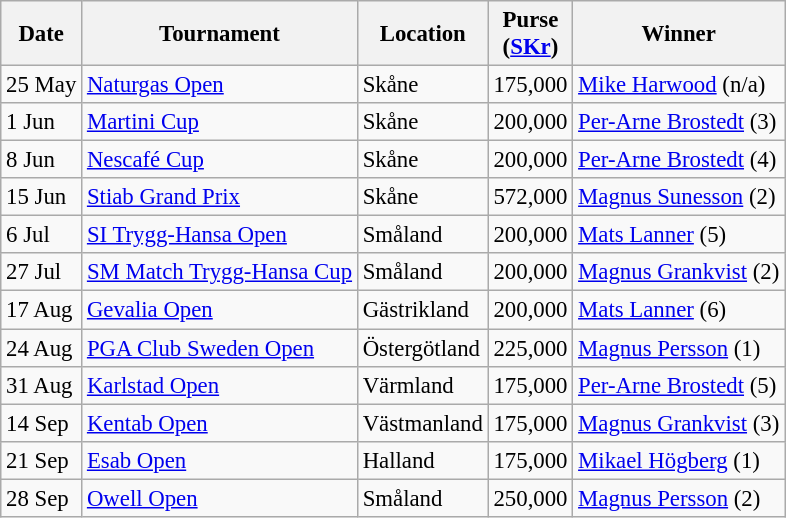<table class="wikitable" style="font-size:95%;">
<tr>
<th>Date</th>
<th>Tournament</th>
<th>Location</th>
<th>Purse<br>(<a href='#'>SKr</a>)</th>
<th>Winner</th>
</tr>
<tr>
<td>25 May</td>
<td><a href='#'>Naturgas Open</a></td>
<td>Skåne</td>
<td align=right>175,000</td>
<td> <a href='#'>Mike Harwood</a> (n/a)</td>
</tr>
<tr>
<td>1 Jun</td>
<td><a href='#'>Martini Cup</a></td>
<td>Skåne</td>
<td align=right>200,000</td>
<td> <a href='#'>Per-Arne Brostedt</a> (3)</td>
</tr>
<tr>
<td>8 Jun</td>
<td><a href='#'>Nescafé Cup</a></td>
<td>Skåne</td>
<td align=right>200,000</td>
<td> <a href='#'>Per-Arne Brostedt</a> (4)</td>
</tr>
<tr>
<td>15 Jun</td>
<td><a href='#'>Stiab Grand Prix</a></td>
<td>Skåne</td>
<td align=right>572,000</td>
<td> <a href='#'>Magnus Sunesson</a> (2)</td>
</tr>
<tr>
<td>6 Jul</td>
<td><a href='#'>SI Trygg-Hansa Open</a></td>
<td>Småland</td>
<td align=right>200,000</td>
<td> <a href='#'>Mats Lanner</a> (5)</td>
</tr>
<tr>
<td>27 Jul</td>
<td><a href='#'>SM Match Trygg-Hansa Cup</a></td>
<td>Småland</td>
<td align=right>200,000</td>
<td> <a href='#'>Magnus Grankvist</a> (2)</td>
</tr>
<tr>
<td>17 Aug</td>
<td><a href='#'>Gevalia Open</a></td>
<td>Gästrikland</td>
<td align=right>200,000</td>
<td> <a href='#'>Mats Lanner</a> (6)</td>
</tr>
<tr>
<td>24 Aug</td>
<td><a href='#'>PGA Club Sweden Open</a></td>
<td>Östergötland</td>
<td align=right>225,000</td>
<td> <a href='#'>Magnus Persson</a> (1)</td>
</tr>
<tr>
<td>31 Aug</td>
<td><a href='#'>Karlstad Open</a></td>
<td>Värmland</td>
<td align=right>175,000</td>
<td> <a href='#'>Per-Arne Brostedt</a> (5)</td>
</tr>
<tr>
<td>14 Sep</td>
<td><a href='#'>Kentab Open</a></td>
<td>Västmanland</td>
<td align=right>175,000</td>
<td> <a href='#'>Magnus Grankvist</a> (3)</td>
</tr>
<tr>
<td>21 Sep</td>
<td><a href='#'>Esab Open</a></td>
<td>Halland</td>
<td align=right>175,000</td>
<td> <a href='#'>Mikael Högberg</a> (1)</td>
</tr>
<tr>
<td>28 Sep</td>
<td><a href='#'>Owell Open</a></td>
<td>Småland</td>
<td align=right>250,000</td>
<td> <a href='#'>Magnus Persson</a> (2)</td>
</tr>
</table>
